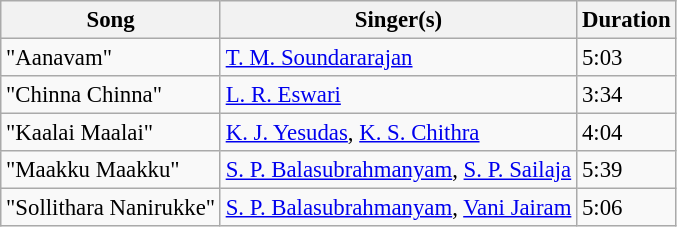<table class="wikitable" style="font-size:95%;">
<tr>
<th>Song</th>
<th>Singer(s)</th>
<th>Duration</th>
</tr>
<tr>
<td>"Aanavam"</td>
<td><a href='#'>T. M. Soundararajan</a></td>
<td>5:03</td>
</tr>
<tr>
<td>"Chinna Chinna"</td>
<td><a href='#'>L. R. Eswari</a></td>
<td>3:34</td>
</tr>
<tr>
<td>"Kaalai Maalai"</td>
<td><a href='#'>K. J. Yesudas</a>, <a href='#'>K. S. Chithra</a></td>
<td>4:04</td>
</tr>
<tr>
<td>"Maakku Maakku"</td>
<td><a href='#'>S. P. Balasubrahmanyam</a>, <a href='#'>S. P. Sailaja</a></td>
<td>5:39</td>
</tr>
<tr>
<td>"Sollithara Nanirukke"</td>
<td><a href='#'>S. P. Balasubrahmanyam</a>, <a href='#'>Vani Jairam</a></td>
<td>5:06</td>
</tr>
</table>
